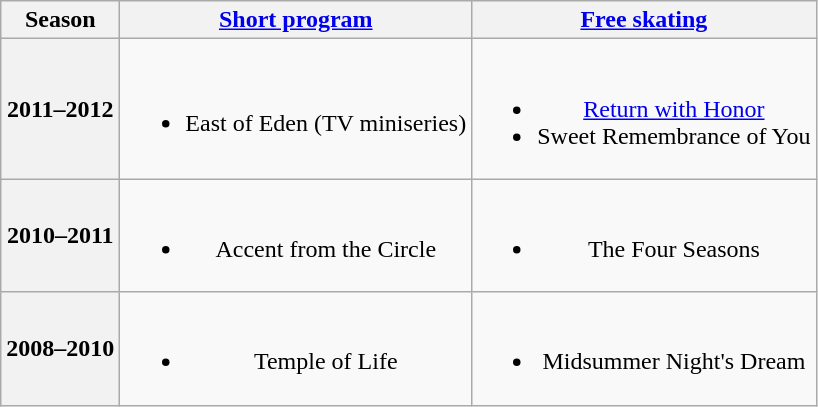<table class=wikitable style=text-align:center>
<tr>
<th>Season</th>
<th><a href='#'>Short program</a></th>
<th><a href='#'>Free skating</a></th>
</tr>
<tr>
<th>2011–2012 <br> </th>
<td><br><ul><li>East of Eden (TV miniseries) <br></li></ul></td>
<td><br><ul><li><a href='#'>Return with Honor</a> <br></li><li>Sweet Remembrance of You <br></li></ul></td>
</tr>
<tr>
<th>2010–2011 <br> </th>
<td><br><ul><li>Accent from the Circle</li></ul></td>
<td><br><ul><li>The Four Seasons <br></li></ul></td>
</tr>
<tr>
<th>2008–2010 <br> </th>
<td><br><ul><li>Temple of Life <br></li></ul></td>
<td><br><ul><li>Midsummer Night's Dream <br></li></ul></td>
</tr>
</table>
